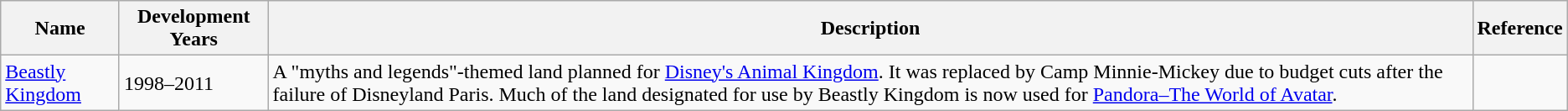<table class="wikitable">
<tr>
<th>Name</th>
<th>Development Years</th>
<th>Description</th>
<th>Reference</th>
</tr>
<tr>
<td><a href='#'>Beastly Kingdom</a></td>
<td>1998–2011</td>
<td>A "myths and legends"-themed land planned for <a href='#'>Disney's Animal Kingdom</a>. It was replaced by Camp Minnie-Mickey due to budget cuts after the failure of Disneyland Paris. Much of the land designated for use by Beastly Kingdom is now used for <a href='#'>Pandora–The World of Avatar</a>.</td>
<td></td>
</tr>
</table>
